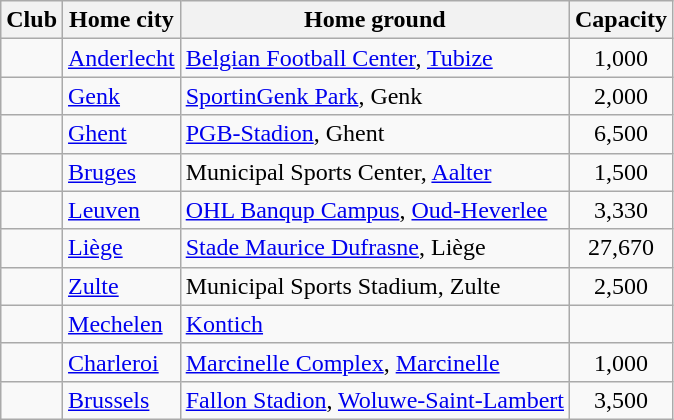<table class="wikitable sortable">
<tr>
<th>Club</th>
<th>Home city</th>
<th>Home ground</th>
<th>Capacity</th>
</tr>
<tr>
<td></td>
<td><a href='#'>Anderlecht</a></td>
<td><a href='#'>Belgian Football Center</a>, <a href='#'>Tubize</a></td>
<td align="center">1,000</td>
</tr>
<tr>
<td></td>
<td><a href='#'>Genk</a></td>
<td><a href='#'>SportinGenk Park</a>, Genk</td>
<td align="center">2,000</td>
</tr>
<tr>
<td></td>
<td><a href='#'>Ghent</a></td>
<td><a href='#'>PGB-Stadion</a>, Ghent</td>
<td align="center">6,500</td>
</tr>
<tr>
<td></td>
<td><a href='#'>Bruges</a></td>
<td>Municipal Sports Center, <a href='#'>Aalter</a></td>
<td align="center">1,500</td>
</tr>
<tr>
<td></td>
<td><a href='#'>Leuven</a></td>
<td><a href='#'>OHL Banqup Campus</a>, <a href='#'>Oud-Heverlee</a></td>
<td align="center">3,330</td>
</tr>
<tr>
<td></td>
<td><a href='#'>Liège</a></td>
<td><a href='#'>Stade Maurice Dufrasne</a>, Liège</td>
<td align="center">27,670</td>
</tr>
<tr>
<td></td>
<td><a href='#'>Zulte</a></td>
<td>Municipal Sports Stadium, Zulte</td>
<td align="center">2,500</td>
</tr>
<tr>
<td></td>
<td><a href='#'>Mechelen</a></td>
<td><a href='#'>Kontich</a></td>
<td></td>
</tr>
<tr>
<td></td>
<td><a href='#'>Charleroi</a></td>
<td><a href='#'>Marcinelle Complex</a>, <a href='#'>Marcinelle</a></td>
<td align="center">1,000</td>
</tr>
<tr>
<td></td>
<td><a href='#'>Brussels</a></td>
<td><a href='#'>Fallon Stadion</a>, <a href='#'>Woluwe-Saint-Lambert</a></td>
<td align="center">3,500</td>
</tr>
</table>
